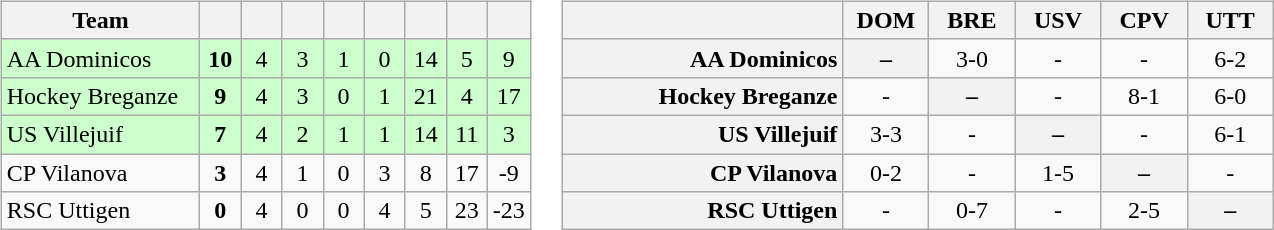<table>
<tr>
<td><br><table class=wikitable style="text-align:center">
<tr>
<th width=125>Team</th>
<th width="20"></th>
<th width="20"></th>
<th width="20"></th>
<th width="20"></th>
<th width="20"></th>
<th width="20"></th>
<th width="20"></th>
<th width="20"></th>
</tr>
<tr bgcolor="#ccffcc">
<td style="text-align:left;"> AA Dominicos</td>
<td><strong>10</strong></td>
<td>4</td>
<td>3</td>
<td>1</td>
<td>0</td>
<td>14</td>
<td>5</td>
<td>9</td>
</tr>
<tr bgcolor="#ccffcc">
<td style="text-align:left;"> Hockey Breganze</td>
<td><strong>9</strong></td>
<td>4</td>
<td>3</td>
<td>0</td>
<td>1</td>
<td>21</td>
<td>4</td>
<td>17</td>
</tr>
<tr bgcolor="#ccffcc">
<td style="text-align:left;"> US Villejuif</td>
<td><strong>7</strong></td>
<td>4</td>
<td>2</td>
<td>1</td>
<td>1</td>
<td>14</td>
<td>11</td>
<td>3</td>
</tr>
<tr>
<td style="text-align:left;"> CP Vilanova</td>
<td><strong>3</strong></td>
<td>4</td>
<td>1</td>
<td>0</td>
<td>3</td>
<td>8</td>
<td>17</td>
<td>-9</td>
</tr>
<tr>
<td style="text-align:left;"> RSC Uttigen</td>
<td><strong>0</strong></td>
<td>4</td>
<td>0</td>
<td>0</td>
<td>4</td>
<td>5</td>
<td>23</td>
<td>-23</td>
</tr>
</table>
</td>
<td><br><table class="wikitable" style="text-align:center">
<tr>
<th width="180"> </th>
<th width="50">DOM</th>
<th width="50">BRE</th>
<th width="50">USV</th>
<th width="50">CPV</th>
<th width="50">UTT</th>
</tr>
<tr>
<th style="text-align:right;">AA Dominicos </th>
<th>–</th>
<td>3-0</td>
<td>-</td>
<td>-</td>
<td>6-2</td>
</tr>
<tr>
<th style="text-align:right;">Hockey Breganze </th>
<td>-</td>
<th>–</th>
<td>-</td>
<td>8-1</td>
<td>6-0</td>
</tr>
<tr>
<th style="text-align:right;">US Villejuif </th>
<td>3-3</td>
<td>-</td>
<th>–</th>
<td>-</td>
<td>6-1</td>
</tr>
<tr>
<th style="text-align:right;">CP Vilanova </th>
<td>0-2</td>
<td>-</td>
<td>1-5</td>
<th>–</th>
<td>-</td>
</tr>
<tr>
<th style="text-align:right;">RSC Uttigen </th>
<td>-</td>
<td>0-7</td>
<td>-</td>
<td>2-5</td>
<th>–</th>
</tr>
</table>
</td>
</tr>
</table>
